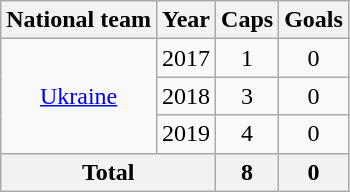<table class="wikitable" style="text-align: center">
<tr>
<th>National team</th>
<th>Year</th>
<th>Caps</th>
<th>Goals</th>
</tr>
<tr>
<td rowspan="3"><a href='#'>Ukraine</a></td>
<td>2017</td>
<td>1</td>
<td>0</td>
</tr>
<tr>
<td>2018</td>
<td>3</td>
<td>0</td>
</tr>
<tr>
<td>2019</td>
<td>4</td>
<td>0</td>
</tr>
<tr>
<th colspan="2">Total</th>
<th>8</th>
<th>0</th>
</tr>
</table>
